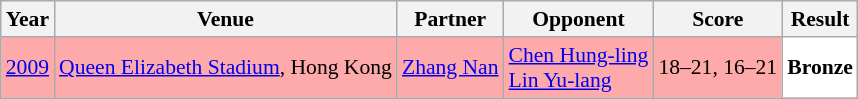<table class="sortable wikitable" style="font-size: 90%;">
<tr>
<th>Year</th>
<th>Venue</th>
<th>Partner</th>
<th>Opponent</th>
<th>Score</th>
<th>Result</th>
</tr>
<tr style="background:#FFAAAA">
<td align="center"><a href='#'>2009</a></td>
<td align="left"><a href='#'>Queen Elizabeth Stadium</a>, Hong Kong</td>
<td align="left"> <a href='#'>Zhang Nan</a></td>
<td align="left"> <a href='#'>Chen Hung-ling</a> <br>  <a href='#'>Lin Yu-lang</a></td>
<td align="left">18–21, 16–21</td>
<td style="text-align:left; background:white"> <strong>Bronze</strong></td>
</tr>
</table>
